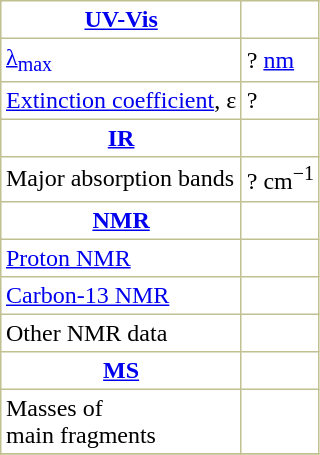<table border="1" cellspacing="0" cellpadding="3" style="margin: 0 0 0 0.5em; background: #FFFFFF; border-collapse: collapse; border-color: #C0C090;">
<tr>
<th><a href='#'>UV-Vis</a></th>
</tr>
<tr>
<td><a href='#'>λ<sub>max</sub></a></td>
<td>? <a href='#'>nm</a></td>
</tr>
<tr>
<td><a href='#'>Extinction coefficient</a>, ε</td>
<td>?</td>
</tr>
<tr>
<th><a href='#'>IR</a></th>
</tr>
<tr>
<td>Major absorption bands</td>
<td>? cm<sup>−1</sup></td>
</tr>
<tr>
<th><a href='#'>NMR</a></th>
</tr>
<tr>
<td><a href='#'>Proton NMR</a> </td>
<td> </td>
</tr>
<tr>
<td><a href='#'>Carbon-13 NMR</a> </td>
<td> </td>
</tr>
<tr>
<td>Other NMR data </td>
<td> </td>
</tr>
<tr>
<th><a href='#'>MS</a></th>
</tr>
<tr>
<td>Masses of <br>main fragments</td>
<td>  </td>
</tr>
<tr>
</tr>
</table>
